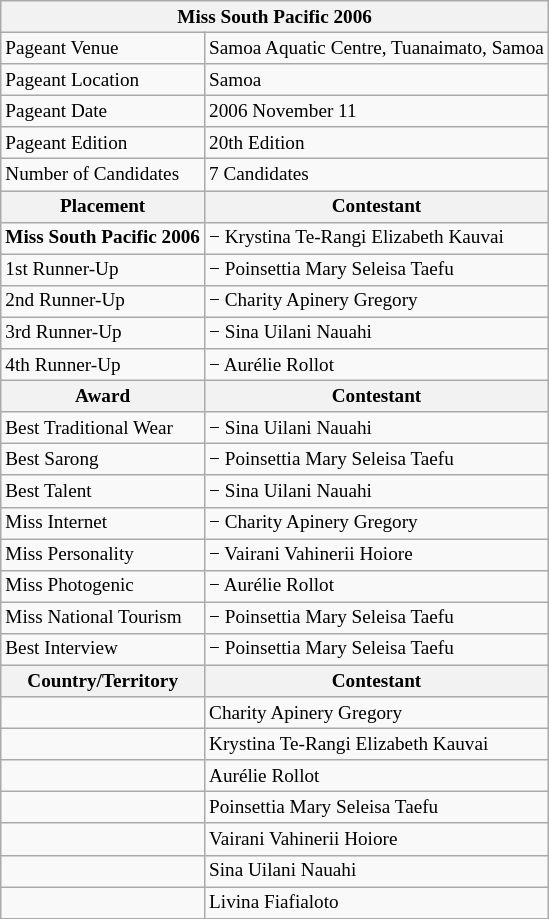<table class="wikitable sortable" style="font-size: 80%;">
<tr>
<th colspan="2"><strong>Miss South Pacific 2006</strong></th>
</tr>
<tr>
<td>Pageant Venue</td>
<td>Samoa Aquatic Centre, Tuanaimato, Samoa</td>
</tr>
<tr>
<td>Pageant Location</td>
<td>Samoa</td>
</tr>
<tr>
<td>Pageant Date</td>
<td>2006 November 11</td>
</tr>
<tr>
<td>Pageant Edition</td>
<td>20th Edition</td>
</tr>
<tr>
<td>Number of Candidates</td>
<td>7 Candidates</td>
</tr>
<tr>
<th>Placement</th>
<th>Contestant</th>
</tr>
<tr>
<td><strong>Miss South Pacific 2006</strong></td>
<td> − Krystina Te-Rangi Elizabeth Kauvai</td>
</tr>
<tr>
<td>1st Runner-Up</td>
<td> − Poinsettia Mary Seleisa Taefu</td>
</tr>
<tr>
<td>2nd Runner-Up</td>
<td> − Charity Apinery Gregory</td>
</tr>
<tr>
<td>3rd Runner-Up</td>
<td> − Sina Uilani Nauahi</td>
</tr>
<tr>
<td>4th Runner-Up</td>
<td> − Aurélie Rollot</td>
</tr>
<tr>
<th>Award</th>
<th>Contestant</th>
</tr>
<tr>
<td>Best Traditional Wear</td>
<td> − Sina Uilani Nauahi</td>
</tr>
<tr>
<td>Best Sarong</td>
<td> − Poinsettia Mary Seleisa Taefu</td>
</tr>
<tr>
<td>Best Talent</td>
<td> − Sina Uilani Nauahi</td>
</tr>
<tr>
<td>Miss Internet</td>
<td> − Charity Apinery Gregory</td>
</tr>
<tr>
<td>Miss Personality</td>
<td> − Vairani Vahinerii Hoiore</td>
</tr>
<tr>
<td>Miss Photogenic</td>
<td> − Aurélie Rollot</td>
</tr>
<tr>
<td>Miss National Tourism</td>
<td> − Poinsettia Mary Seleisa Taefu</td>
</tr>
<tr>
<td>Best Interview</td>
<td> − Poinsettia Mary Seleisa Taefu</td>
</tr>
<tr>
<th><strong>Country/Territory</strong></th>
<th>Contestant</th>
</tr>
<tr>
<td></td>
<td>Charity Apinery Gregory</td>
</tr>
<tr>
<td></td>
<td>Krystina Te-Rangi Elizabeth Kauvai</td>
</tr>
<tr>
<td></td>
<td>Aurélie Rollot</td>
</tr>
<tr>
<td></td>
<td>Poinsettia Mary Seleisa Taefu</td>
</tr>
<tr>
<td></td>
<td>Vairani Vahinerii Hoiore</td>
</tr>
<tr>
<td></td>
<td>Sina Uilani Nauahi</td>
</tr>
<tr>
<td></td>
<td>Livina Fiafialoto</td>
</tr>
</table>
